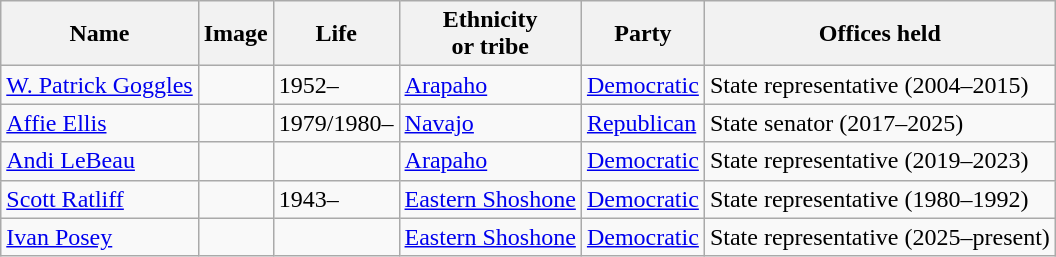<table class="wikitable">
<tr>
<th>Name</th>
<th>Image</th>
<th>Life</th>
<th>Ethnicity<br>or tribe</th>
<th>Party</th>
<th>Offices held</th>
</tr>
<tr>
<td style="white-space:nowrap;"><a href='#'>W. Patrick Goggles</a></td>
<td></td>
<td>1952–</td>
<td><a href='#'>Arapaho</a></td>
<td><a href='#'>Democratic</a></td>
<td>State representative (2004–2015)</td>
</tr>
<tr>
<td style="white-space:nowrap;"><a href='#'>Affie Ellis</a></td>
<td></td>
<td>1979/1980–</td>
<td><a href='#'>Navajo</a></td>
<td><a href='#'>Republican</a></td>
<td>State senator (2017–2025)</td>
</tr>
<tr>
<td style="white-space:nowrap;"><a href='#'>Andi LeBeau</a></td>
<td></td>
<td></td>
<td><a href='#'>Arapaho</a></td>
<td><a href='#'>Democratic</a></td>
<td>State representative (2019–2023)</td>
</tr>
<tr>
<td style="white-space:nowrap;"><a href='#'>Scott Ratliff</a></td>
<td></td>
<td>1943–</td>
<td><a href='#'>Eastern Shoshone</a></td>
<td><a href='#'>Democratic</a></td>
<td>State representative (1980–1992)</td>
</tr>
<tr>
<td style="white-space:nowrap;"><a href='#'>Ivan Posey</a></td>
<td></td>
<td></td>
<td><a href='#'>Eastern Shoshone</a></td>
<td><a href='#'>Democratic</a></td>
<td>State representative (2025–present)</td>
</tr>
</table>
